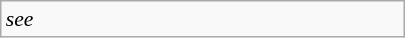<table class="wikitable floatright" style="font-size: 90%; width: 270px">
<tr>
<td><em>see </em></td>
</tr>
</table>
